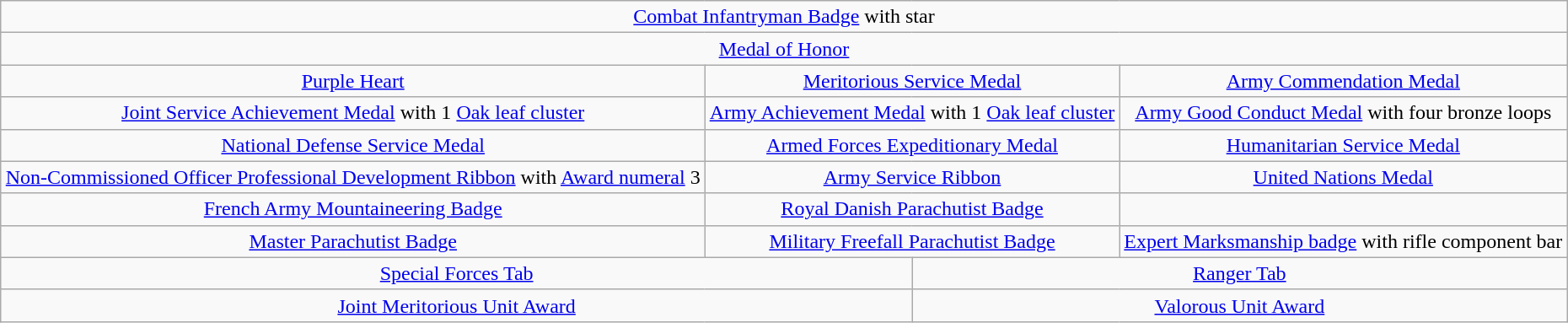<table class="wikitable" style="margin:1em auto; text-align:center;">
<tr>
<td colspan="12"><a href='#'>Combat Infantryman Badge</a> with star </td>
</tr>
<tr>
<td colspan="9"><a href='#'>Medal of Honor</a></td>
</tr>
<tr>
<td colspan="4"><a href='#'>Purple Heart</a></td>
<td colspan="4"><a href='#'>Meritorious Service Medal</a></td>
<td colspan="4"><a href='#'>Army Commendation Medal</a></td>
</tr>
<tr>
<td colspan="4"><a href='#'>Joint Service Achievement Medal</a> with 1 <a href='#'>Oak leaf cluster</a></td>
<td colspan="4"><a href='#'>Army Achievement Medal</a> with 1 <a href='#'>Oak leaf cluster</a></td>
<td colspan="4"><a href='#'>Army Good Conduct Medal</a> with four bronze loops</td>
</tr>
<tr>
<td colspan="4"><a href='#'>National Defense Service Medal</a></td>
<td colspan="4"><a href='#'>Armed Forces Expeditionary Medal</a></td>
<td colspan="4"><a href='#'>Humanitarian Service Medal</a></td>
</tr>
<tr>
<td colspan="4"><a href='#'>Non-Commissioned Officer Professional Development Ribbon</a> with <a href='#'>Award numeral</a> 3</td>
<td colspan="4"><a href='#'>Army Service Ribbon</a></td>
<td colspan="4"><a href='#'>United Nations Medal</a></td>
</tr>
<tr>
<td colspan="4"><a href='#'>French Army Mountaineering Badge</a></td>
<td colspan="4"><a href='#'>Royal Danish Parachutist Badge</a></td>
<td colspan="4"></td>
</tr>
<tr>
<td colspan="4"><a href='#'>Master Parachutist Badge</a></td>
<td colspan="4"><a href='#'>Military Freefall Parachutist Badge</a></td>
<td colspan="4"><a href='#'>Expert Marksmanship badge</a> with rifle component bar</td>
</tr>
<tr>
<td colspan="6"><a href='#'>Special Forces Tab</a></td>
<td colspan="6"><a href='#'>Ranger Tab</a></td>
</tr>
<tr>
<td colspan="6"><a href='#'>Joint Meritorious Unit Award</a></td>
<td colspan="6"><a href='#'>Valorous Unit Award</a></td>
</tr>
</table>
